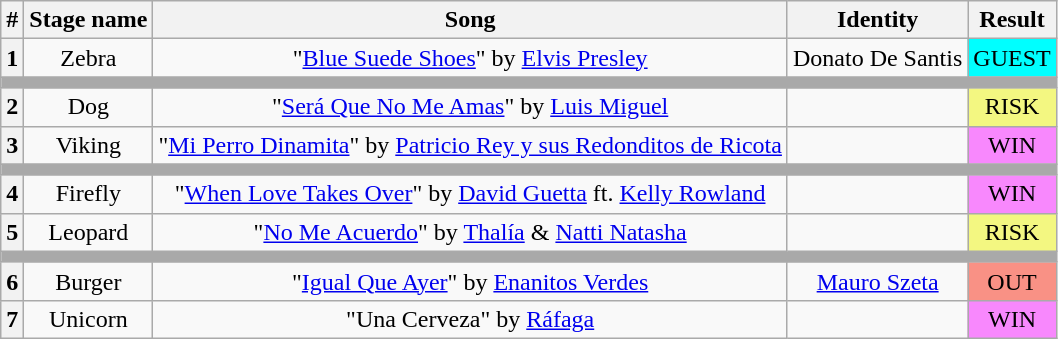<table class="wikitable plainrowheaders" style="text-align: center;">
<tr>
<th>#</th>
<th>Stage name</th>
<th>Song</th>
<th>Identity</th>
<th>Result</th>
</tr>
<tr>
<th>1</th>
<td>Zebra</td>
<td>"<a href='#'>Blue Suede Shoes</a>" by <a href='#'>Elvis Presley</a></td>
<td>Donato De Santis</td>
<td bgcolor=#00ffff>GUEST</td>
</tr>
<tr>
<td colspan="5" style="background:darkgray"></td>
</tr>
<tr>
<th>2</th>
<td>Dog</td>
<td>"<a href='#'>Será Que No Me Amas</a>" by <a href='#'>Luis Miguel</a></td>
<td></td>
<td bgcolor="#F3F781">RISK</td>
</tr>
<tr>
<th>3</th>
<td>Viking</td>
<td>"<a href='#'>Mi Perro Dinamita</a>" by <a href='#'>Patricio Rey y sus Redonditos de Ricota</a></td>
<td></td>
<td bgcolor="#F888FD">WIN</td>
</tr>
<tr>
<td colspan="5" style="background:darkgray"></td>
</tr>
<tr>
<th>4</th>
<td>Firefly</td>
<td>"<a href='#'>When Love Takes Over</a>" by <a href='#'>David Guetta</a> ft. <a href='#'>Kelly Rowland</a></td>
<td></td>
<td bgcolor=#F888FD>WIN</td>
</tr>
<tr>
<th>5</th>
<td>Leopard</td>
<td>"<a href='#'>No Me Acuerdo</a>" by <a href='#'>Thalía</a> & <a href='#'>Natti Natasha</a></td>
<td></td>
<td bgcolor="#F3F781">RISK</td>
</tr>
<tr>
<td colspan="5" style="background:darkgray"></td>
</tr>
<tr>
<th>6</th>
<td>Burger</td>
<td>"<a href='#'>Igual Que Ayer</a>" by <a href='#'>Enanitos Verdes</a></td>
<td><a href='#'>Mauro Szeta</a></td>
<td bgcolor="#F99185">OUT</td>
</tr>
<tr>
<th>7</th>
<td>Unicorn</td>
<td>"Una Cerveza" by <a href='#'>Ráfaga</a></td>
<td></td>
<td bgcolor=#F888FD>WIN</td>
</tr>
</table>
